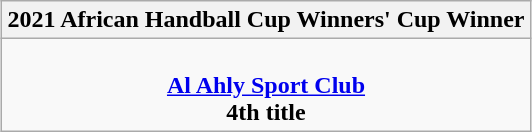<table class=wikitable style="text-align:center; margin:auto">
<tr>
<th>2021 African Handball Cup Winners' Cup Winner</th>
</tr>
<tr>
<td><br><strong><a href='#'>Al Ahly Sport Club</a></strong><br><strong>4th title</strong></td>
</tr>
</table>
